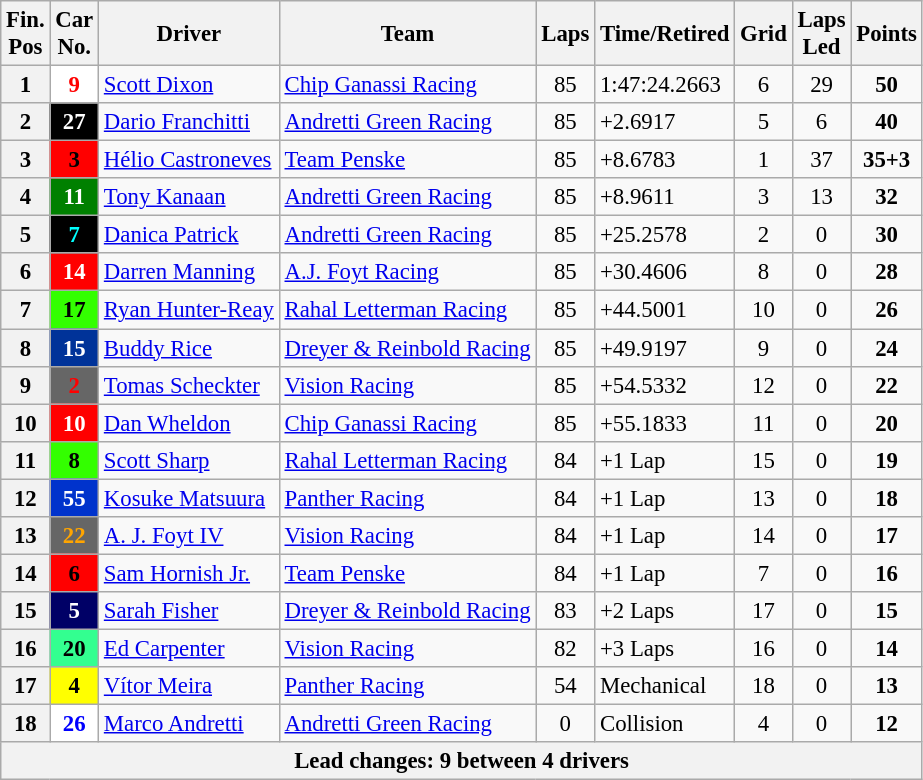<table class="wikitable" style="font-size:95%;">
<tr>
<th>Fin.<br>Pos</th>
<th>Car<br>No.</th>
<th>Driver</th>
<th>Team</th>
<th>Laps</th>
<th>Time/Retired</th>
<th>Grid</th>
<th>Laps<br>Led</th>
<th>Points</th>
</tr>
<tr>
<th>1</th>
<td align=center style="background:#FFFFFF; color:Red;" align=center><strong>9</strong></td>
<td> <a href='#'>Scott Dixon</a></td>
<td><a href='#'>Chip Ganassi Racing</a></td>
<td align=center>85</td>
<td align=left>1:47:24.2663</td>
<td align=center>6</td>
<td align=center>29</td>
<td align=center><strong>50</strong></td>
</tr>
<tr>
<th>2</th>
<td align=center style="background:#000000; color:white;" align=center><strong>27</strong></td>
<td> <a href='#'>Dario Franchitti</a></td>
<td><a href='#'>Andretti Green Racing</a></td>
<td align=center>85</td>
<td align=left>+2.6917</td>
<td align=center>5</td>
<td align=center>6</td>
<td align=center><strong>40</strong></td>
</tr>
<tr>
<th>3</th>
<td align=center style="background:#ff0000; color:Black;" align=center><strong>3</strong></td>
<td> <a href='#'>Hélio Castroneves</a></td>
<td><a href='#'>Team Penske</a></td>
<td align=center>85</td>
<td align=left>+8.6783</td>
<td align=center>1</td>
<td align=center>37</td>
<td align=center><strong>35+3</strong></td>
</tr>
<tr>
<th>4</th>
<td align=center style="background:green; color:white;" align=center><strong>11</strong></td>
<td> <a href='#'>Tony Kanaan</a></td>
<td><a href='#'>Andretti Green Racing</a></td>
<td align=center>85</td>
<td align=left>+8.9611</td>
<td align=center>3</td>
<td align=center>13</td>
<td align=center><strong>32</strong></td>
</tr>
<tr>
<th>5</th>
<td align=center style="background:#000000; color:aqua;" align=center><strong>7</strong></td>
<td> <a href='#'>Danica Patrick</a></td>
<td><a href='#'>Andretti Green Racing</a></td>
<td align=center>85</td>
<td align=left>+25.2578</td>
<td align=center>2</td>
<td align=center>0</td>
<td align=center><strong>30</strong></td>
</tr>
<tr>
<th>6</th>
<td align=center style="background:red; color:White;" align=center><strong>14</strong></td>
<td> <a href='#'>Darren Manning</a></td>
<td><a href='#'>A.J. Foyt Racing</a></td>
<td align=center>85</td>
<td align=left>+30.4606</td>
<td align=center>8</td>
<td align=center>0</td>
<td align=center><strong>28</strong></td>
</tr>
<tr>
<th>7</th>
<td align=center style="background:#33ff00; color:Black;" align=center><strong>17</strong></td>
<td> <a href='#'>Ryan Hunter-Reay</a></td>
<td><a href='#'>Rahal Letterman Racing</a></td>
<td align=center>85</td>
<td align=left>+44.5001</td>
<td align=center>10</td>
<td align=center>0</td>
<td align=center><strong>26</strong></td>
</tr>
<tr>
<th>8</th>
<td align=center style="background:#003399; color:White;" align=center><strong>15</strong></td>
<td> <a href='#'>Buddy Rice</a></td>
<td><a href='#'>Dreyer & Reinbold Racing</a></td>
<td align=center>85</td>
<td align=left>+49.9197</td>
<td align=center>9</td>
<td align=center>0</td>
<td align=center><strong>24</strong></td>
</tr>
<tr>
<th>9</th>
<td align=center style="background:#666666; color:Red;"  align=center><strong>2</strong></td>
<td> <a href='#'>Tomas Scheckter</a></td>
<td><a href='#'>Vision Racing</a></td>
<td align=center>85</td>
<td align=left>+54.5332</td>
<td align=center>12</td>
<td align=center>0</td>
<td align=center><strong>22</strong></td>
</tr>
<tr>
<th>10</th>
<td align=center style="background:red; color:white;" align=center><strong>10</strong></td>
<td> <a href='#'>Dan Wheldon</a></td>
<td><a href='#'>Chip Ganassi Racing</a></td>
<td align=center>85</td>
<td align=left>+55.1833</td>
<td align=center>11</td>
<td align=center>0</td>
<td align=center><strong>20</strong></td>
</tr>
<tr>
<th>11</th>
<td align=center style="background:#33ff00; color:Black;" align=center><strong>8</strong></td>
<td> <a href='#'>Scott Sharp</a></td>
<td><a href='#'>Rahal Letterman Racing</a></td>
<td align=center>84</td>
<td align=left>+1 Lap</td>
<td align=center>15</td>
<td align=center>0</td>
<td align=center><strong>19</strong></td>
</tr>
<tr>
<th>12</th>
<td align=center style="background:#0033cc; color:White;" align=center><strong>55</strong></td>
<td> <a href='#'>Kosuke Matsuura</a></td>
<td><a href='#'>Panther Racing</a></td>
<td align=center>84</td>
<td align=left>+1 Lap</td>
<td align=center>13</td>
<td align=center>0</td>
<td align=center><strong>18</strong></td>
</tr>
<tr>
<th>13</th>
<td align=center style="background:#666666; color:Orange;" align=center><strong>22</strong></td>
<td> <a href='#'>A. J. Foyt IV</a></td>
<td><a href='#'>Vision Racing</a></td>
<td align=center>84</td>
<td align=left>+1 Lap</td>
<td align=center>14</td>
<td align=center>0</td>
<td align=center><strong>17</strong></td>
</tr>
<tr>
<th>14</th>
<td align=center style="background:#ff0000; color:Black;" align=center><strong>6</strong></td>
<td> <a href='#'>Sam Hornish Jr.</a></td>
<td><a href='#'>Team Penske</a></td>
<td align=center>84</td>
<td align=left>+1 Lap</td>
<td align=center>7</td>
<td align=center>0</td>
<td align=center><strong>16</strong></td>
</tr>
<tr>
<th>15</th>
<td align=center style="background:#000066; color:White;" align=center><strong>5</strong></td>
<td> <a href='#'>Sarah Fisher</a></td>
<td><a href='#'>Dreyer & Reinbold Racing</a></td>
<td align=center>83</td>
<td align=left>+2 Laps</td>
<td align=center>17</td>
<td align=center>0</td>
<td align=center><strong>15</strong></td>
</tr>
<tr>
<th>16</th>
<td style="background:#33ff90; color:Black;" align=center><strong>20</strong></td>
<td> <a href='#'>Ed Carpenter</a></td>
<td><a href='#'>Vision Racing</a></td>
<td align=center>82</td>
<td align=left>+3 Laps</td>
<td align=center>16</td>
<td align=center>0</td>
<td align=center><strong>14</strong></td>
</tr>
<tr>
<th>17</th>
<td align=center style="background:#ffff00; color:Black;" align=center><strong>4</strong></td>
<td> <a href='#'>Vítor Meira</a></td>
<td><a href='#'>Panther Racing</a></td>
<td align=center>54</td>
<td align=left>Mechanical</td>
<td align=center>18</td>
<td align=center>0</td>
<td align=center><strong>13</strong></td>
</tr>
<tr>
<th>18</th>
<td align=center style="background:white; color:blue;"  align=center><strong>26</strong></td>
<td> <a href='#'>Marco Andretti</a></td>
<td><a href='#'>Andretti Green Racing</a></td>
<td align=center>0</td>
<td align=left>Collision</td>
<td align=center>4</td>
<td align=center>0</td>
<td align=center><strong>12</strong></td>
</tr>
<tr>
<th colspan=9>Lead changes: 9 between 4 drivers</th>
</tr>
</table>
